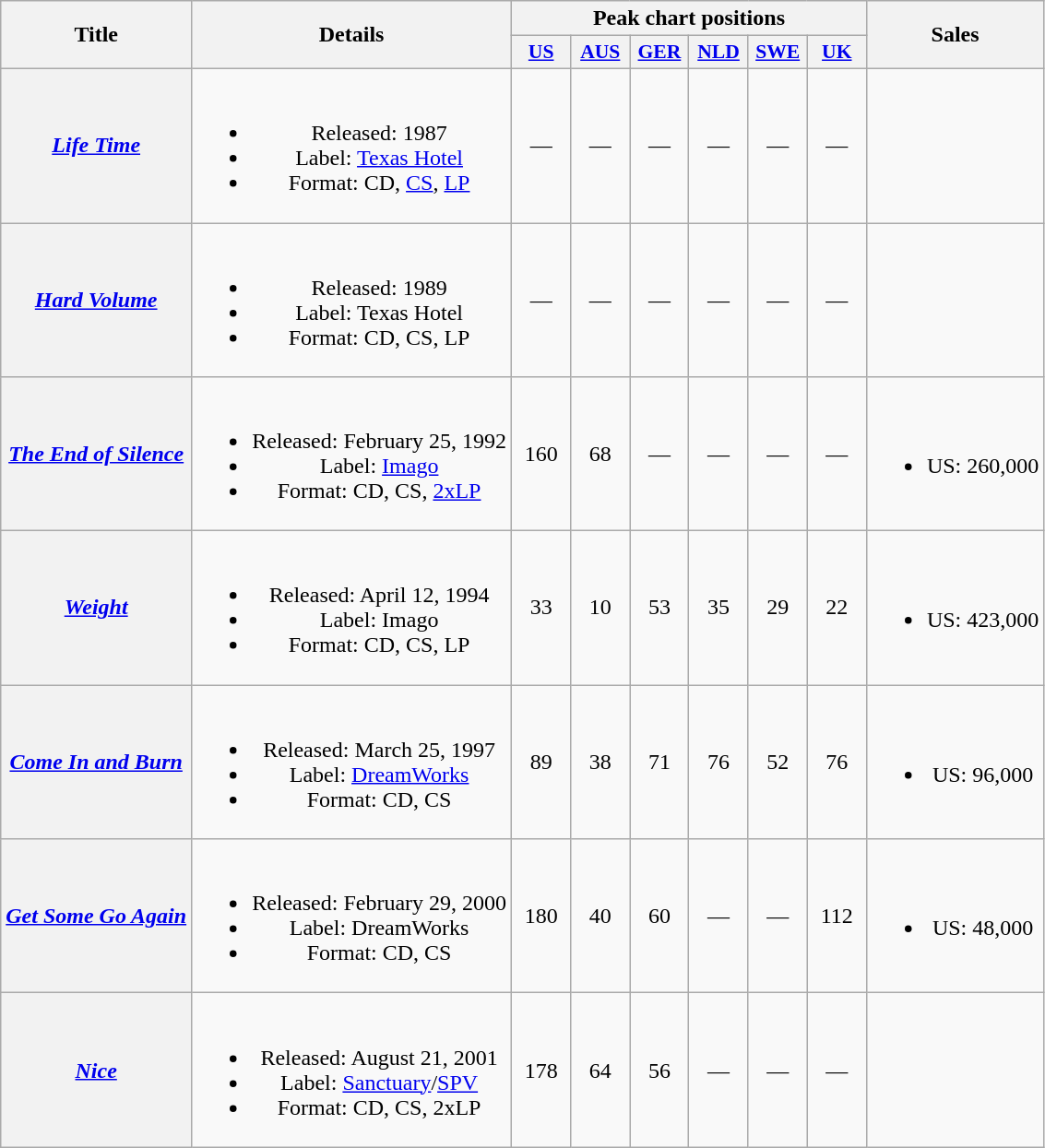<table class="wikitable plainrowheaders" style="text-align:center">
<tr>
<th scope="col" rowspan="2">Title</th>
<th scope="col" rowspan="2">Details</th>
<th scope="col" colspan="6">Peak chart positions</th>
<th rowspan="2">Sales</th>
</tr>
<tr>
<th scope="col" style="width:2.5em;font-size:90%;"><a href='#'>US</a><br></th>
<th scope="col" style="width:2.5em;font-size:90%;"><a href='#'>AUS</a><br></th>
<th scope="col" style="width:2.5em;font-size:90%;"><a href='#'>GER</a><br></th>
<th scope="col" style="width:2.5em;font-size:90%;"><a href='#'>NLD</a><br></th>
<th scope="col" style="width:2.5em;font-size:90%;"><a href='#'>SWE</a><br></th>
<th scope="col" style="width:2.5em;font-size:90%;"><a href='#'>UK</a><br></th>
</tr>
<tr>
<th scope="row"><em><a href='#'>Life Time</a></em></th>
<td><br><ul><li>Released: 1987</li><li>Label: <a href='#'>Texas Hotel</a></li><li>Format: CD, <a href='#'>CS</a>, <a href='#'>LP</a></li></ul></td>
<td>—</td>
<td>—</td>
<td>—</td>
<td>—</td>
<td>—</td>
<td>—</td>
<td></td>
</tr>
<tr>
<th scope="row"><em><a href='#'>Hard Volume</a></em></th>
<td><br><ul><li>Released: 1989</li><li>Label: Texas Hotel</li><li>Format: CD, CS, LP</li></ul></td>
<td>—</td>
<td>—</td>
<td>—</td>
<td>—</td>
<td>—</td>
<td>—</td>
<td></td>
</tr>
<tr>
<th scope="row"><em><a href='#'>The End of Silence</a></em></th>
<td><br><ul><li>Released: February 25, 1992</li><li>Label: <a href='#'>Imago</a></li><li>Format: CD, CS, <a href='#'>2xLP</a></li></ul></td>
<td>160</td>
<td>68</td>
<td>—</td>
<td>—</td>
<td>—</td>
<td>—</td>
<td><br><ul><li>US: 260,000</li></ul></td>
</tr>
<tr>
<th scope="row"><em><a href='#'>Weight</a></em></th>
<td><br><ul><li>Released: April 12, 1994</li><li>Label: Imago</li><li>Format: CD, CS, LP</li></ul></td>
<td>33</td>
<td>10</td>
<td>53</td>
<td>35</td>
<td>29</td>
<td>22</td>
<td><br><ul><li>US: 423,000</li></ul></td>
</tr>
<tr>
<th scope="row"><em><a href='#'>Come In and Burn</a></em></th>
<td><br><ul><li>Released: March 25, 1997</li><li>Label: <a href='#'>DreamWorks</a></li><li>Format: CD, CS</li></ul></td>
<td>89</td>
<td>38</td>
<td>71</td>
<td>76</td>
<td>52</td>
<td>76</td>
<td><br><ul><li>US: 96,000</li></ul></td>
</tr>
<tr>
<th scope="row"><em><a href='#'>Get Some Go Again</a></em></th>
<td><br><ul><li>Released: February 29, 2000</li><li>Label: DreamWorks</li><li>Format: CD, CS</li></ul></td>
<td>180</td>
<td>40</td>
<td>60</td>
<td>—</td>
<td>—</td>
<td>112</td>
<td><br><ul><li>US: 48,000</li></ul></td>
</tr>
<tr>
<th scope="row"><em><a href='#'>Nice</a></em></th>
<td><br><ul><li>Released: August 21, 2001</li><li>Label: <a href='#'>Sanctuary</a>/<a href='#'>SPV</a></li><li>Format: CD, CS, 2xLP</li></ul></td>
<td>178</td>
<td>64</td>
<td>56</td>
<td>—</td>
<td>—</td>
<td>—</td>
<td></td>
</tr>
</table>
